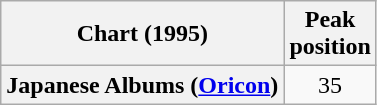<table class="wikitable plainrowheaders">
<tr>
<th>Chart (1995)</th>
<th>Peak<br>position</th>
</tr>
<tr>
<th scope="row">Japanese Albums (<a href='#'>Oricon</a>)</th>
<td align="center">35</td>
</tr>
</table>
